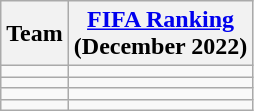<table class="wikitable sortable" style="text-align: left;">
<tr>
<th>Team</th>
<th><a href='#'>FIFA Ranking</a><br>(December 2022)</th>
</tr>
<tr>
<td></td>
<td></td>
</tr>
<tr>
<td></td>
<td></td>
</tr>
<tr>
<td></td>
<td></td>
</tr>
<tr>
<td></td>
<td></td>
</tr>
</table>
